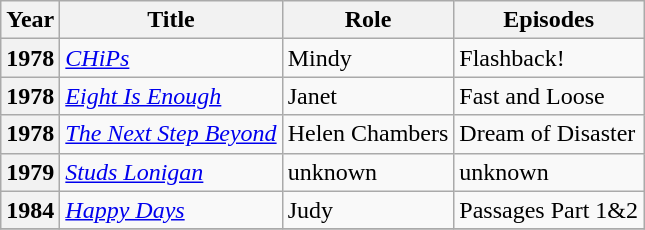<table class="wikitable plainrowheaders sortable" style="margin-right: 0;">
<tr>
<th scope="col">Year</th>
<th scope="col">Title</th>
<th scope="col">Role</th>
<th scope="col">Episodes</th>
</tr>
<tr>
<th scope="row">1978</th>
<td><em><a href='#'>CHiPs</a></em></td>
<td>Mindy</td>
<td>Flashback!</td>
</tr>
<tr>
<th scope="row">1978</th>
<td><em><a href='#'>Eight Is Enough</a></em></td>
<td>Janet</td>
<td>Fast and Loose</td>
</tr>
<tr>
<th scope="row">1978</th>
<td><em><a href='#'>The Next Step Beyond</a></em></td>
<td>Helen Chambers</td>
<td>Dream of Disaster</td>
</tr>
<tr>
<th scope="row">1979</th>
<td><em><a href='#'>Studs Lonigan</a></em></td>
<td>unknown</td>
<td>unknown</td>
</tr>
<tr>
<th scope="row">1984</th>
<td><em><a href='#'>Happy Days</a></em></td>
<td>Judy</td>
<td>Passages Part 1&2</td>
</tr>
<tr>
</tr>
</table>
